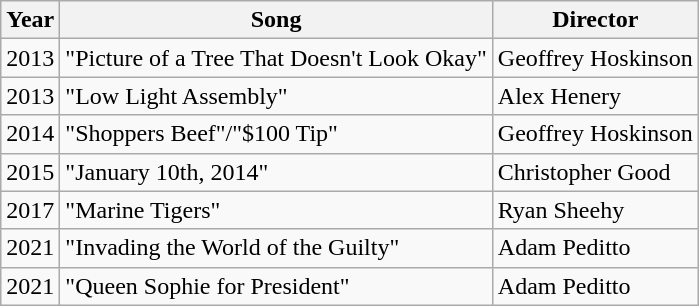<table class="wikitable">
<tr>
<th>Year</th>
<th>Song</th>
<th>Director</th>
</tr>
<tr>
<td style="text-align:center;">2013</td>
<td>"Picture of a Tree That Doesn't Look Okay"</td>
<td>Geoffrey Hoskinson</td>
</tr>
<tr>
<td style="text-align:center;">2013</td>
<td>"Low Light Assembly"</td>
<td>Alex Henery</td>
</tr>
<tr>
<td style="text-align:center;">2014</td>
<td>"Shoppers Beef"/"$100 Tip"</td>
<td>Geoffrey Hoskinson</td>
</tr>
<tr>
<td style="text-align:center;">2015</td>
<td>"January 10th, 2014"</td>
<td>Christopher Good</td>
</tr>
<tr>
<td style="text-align:center;">2017</td>
<td>"Marine Tigers"</td>
<td>Ryan Sheehy</td>
</tr>
<tr>
<td style="text-align:center;">2021</td>
<td>"Invading the World of the Guilty"</td>
<td>Adam Peditto</td>
</tr>
<tr>
<td style="text-align:center;">2021</td>
<td>"Queen Sophie for President"</td>
<td>Adam Peditto</td>
</tr>
</table>
